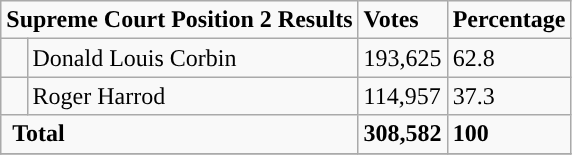<table class="wikitable">
<tr>
<td colspan="2" rowspan="1" align="center" valign="top"><strong>Supreme Court Position 2 Results</strong></td>
<td style="vertical-align:top;"><strong>Votes</strong><br></td>
<td style="vertical-align:top;"><strong>Percentage</strong><br></td>
</tr>
<tr>
<td style="background-color:"> </td>
<td>Donald Louis Corbin</td>
<td>193,625</td>
<td>62.8</td>
</tr>
<tr>
<td style="background-color:"> </td>
<td>Roger Harrod</td>
<td>114,957</td>
<td>37.3</td>
</tr>
<tr>
<td colspan="2" rowspan="1"> <strong>Total</strong><br></td>
<td><strong>308,582</strong></td>
<td><strong>100</strong></td>
</tr>
<tr>
</tr>
</table>
